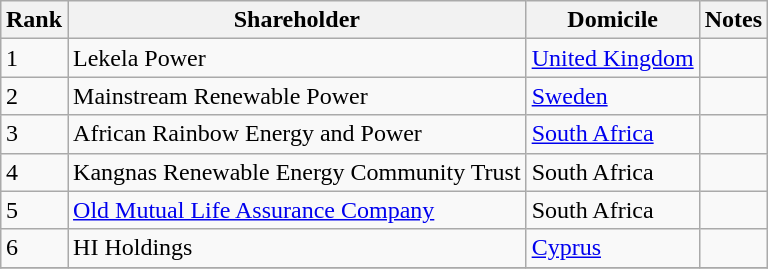<table class="wikitable sortable" style="margin: 0.5em auto">
<tr>
<th>Rank</th>
<th>Shareholder</th>
<th>Domicile</th>
<th>Notes</th>
</tr>
<tr>
<td>1</td>
<td>Lekela Power</td>
<td><a href='#'>United Kingdom</a></td>
<td></td>
</tr>
<tr>
<td>2</td>
<td>Mainstream Renewable Power</td>
<td><a href='#'>Sweden</a></td>
<td></td>
</tr>
<tr>
<td>3</td>
<td>African Rainbow Energy and Power</td>
<td><a href='#'>South Africa</a></td>
<td></td>
</tr>
<tr>
<td>4</td>
<td>Kangnas Renewable Energy Community Trust</td>
<td>South Africa</td>
<td></td>
</tr>
<tr>
<td>5</td>
<td><a href='#'>Old Mutual Life Assurance Company</a></td>
<td>South Africa</td>
<td></td>
</tr>
<tr>
<td>6</td>
<td>HI Holdings</td>
<td><a href='#'>Cyprus</a></td>
<td></td>
</tr>
<tr>
</tr>
</table>
